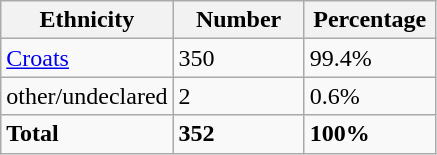<table class="wikitable">
<tr>
<th width="100px">Ethnicity</th>
<th width="80px">Number</th>
<th width="80px">Percentage</th>
</tr>
<tr>
<td><a href='#'>Croats</a></td>
<td>350</td>
<td>99.4%</td>
</tr>
<tr>
<td>other/undeclared</td>
<td>2</td>
<td>0.6%</td>
</tr>
<tr>
<td><strong>Total</strong></td>
<td><strong>352</strong></td>
<td><strong>100%</strong></td>
</tr>
</table>
